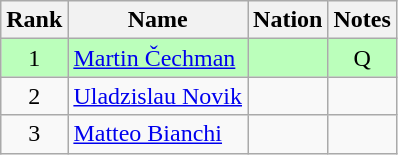<table class="wikitable sortable" style="text-align:center">
<tr>
<th>Rank</th>
<th>Name</th>
<th>Nation</th>
<th>Notes</th>
</tr>
<tr bgcolor=bbffbb>
<td>1</td>
<td align=left><a href='#'>Martin Čechman</a></td>
<td align=left></td>
<td>Q</td>
</tr>
<tr>
<td>2</td>
<td align=left><a href='#'>Uladzislau Novik</a></td>
<td align=left></td>
<td></td>
</tr>
<tr>
<td>3</td>
<td align=left><a href='#'>Matteo Bianchi</a></td>
<td align=left></td>
<td></td>
</tr>
</table>
